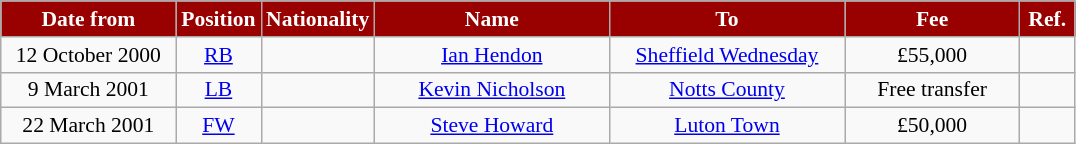<table class="wikitable"  style="text-align:center; font-size:90%; ">
<tr>
<th style="background:#990000; color:white; width:110px;">Date from</th>
<th style="background:#990000; color:white; width:50px;">Position</th>
<th style="background:#990000; color:white; width:50px;">Nationality</th>
<th style="background:#990000; color:white; width:150px;">Name</th>
<th style="background:#990000; color:white; width:150px;">To</th>
<th style="background:#990000; color:white; width:110px;">Fee</th>
<th style="background:#990000; color:white; width:30px;">Ref.</th>
</tr>
<tr>
<td>12 October 2000</td>
<td><a href='#'>RB</a></td>
<td></td>
<td><a href='#'>Ian Hendon</a></td>
<td> <a href='#'>Sheffield Wednesday</a></td>
<td>£55,000</td>
<td></td>
</tr>
<tr>
<td>9 March 2001</td>
<td><a href='#'>LB</a></td>
<td></td>
<td><a href='#'>Kevin Nicholson</a></td>
<td> <a href='#'>Notts County</a></td>
<td>Free transfer</td>
<td></td>
</tr>
<tr>
<td>22 March 2001</td>
<td><a href='#'>FW</a></td>
<td></td>
<td><a href='#'>Steve Howard</a></td>
<td> <a href='#'>Luton Town</a></td>
<td>£50,000</td>
<td></td>
</tr>
</table>
